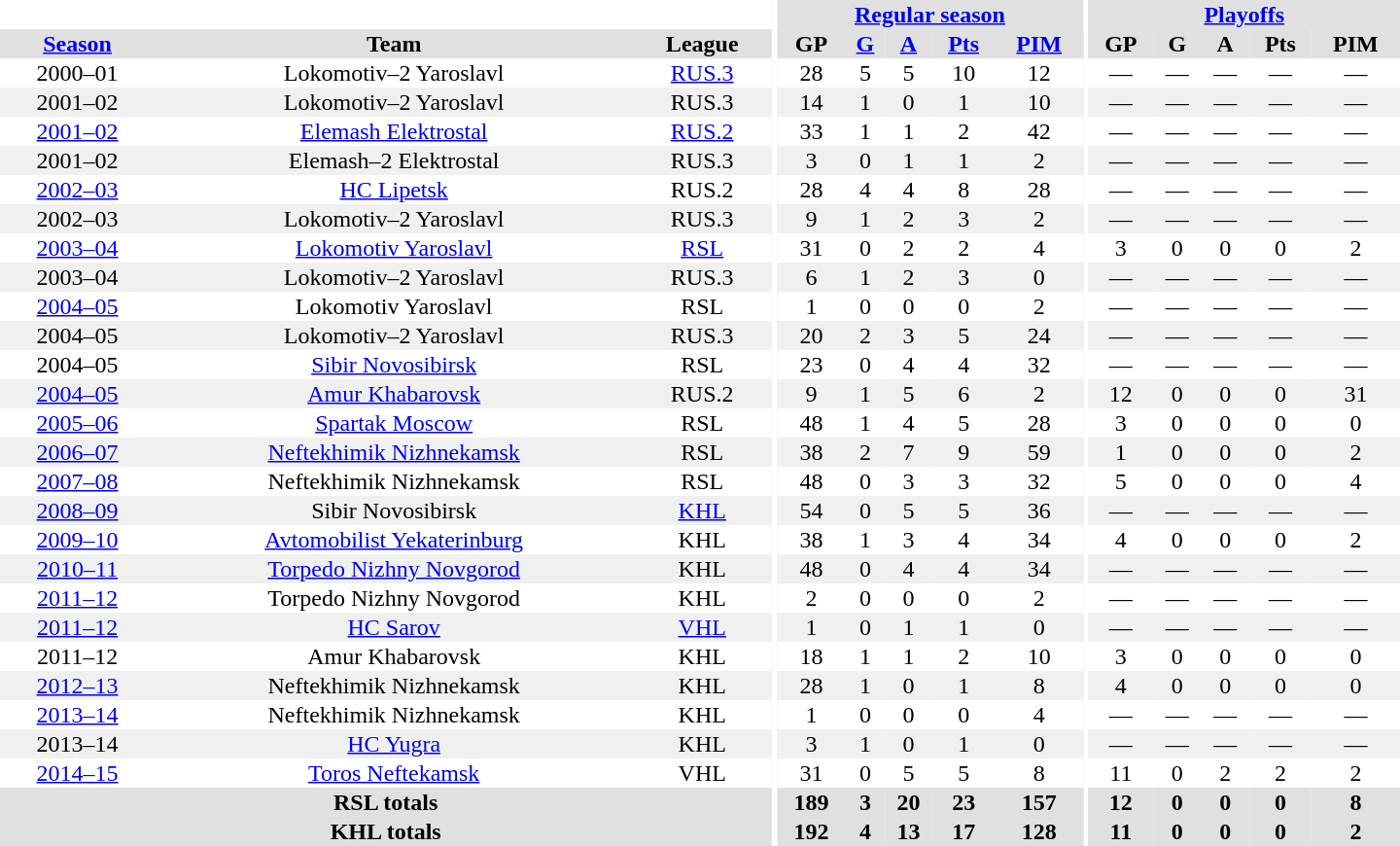<table border="0" cellpadding="1" cellspacing="0" style="text-align:center; width:60em">
<tr bgcolor="#e0e0e0">
<th colspan="3" bgcolor="#ffffff"></th>
<th rowspan="99" bgcolor="#ffffff"></th>
<th colspan="5"><a href='#'>Regular season</a></th>
<th rowspan="99" bgcolor="#ffffff"></th>
<th colspan="5"><a href='#'>Playoffs</a></th>
</tr>
<tr bgcolor="#e0e0e0">
<th><a href='#'>Season</a></th>
<th>Team</th>
<th>League</th>
<th>GP</th>
<th><a href='#'>G</a></th>
<th><a href='#'>A</a></th>
<th><a href='#'>Pts</a></th>
<th><a href='#'>PIM</a></th>
<th>GP</th>
<th>G</th>
<th>A</th>
<th>Pts</th>
<th>PIM</th>
</tr>
<tr>
<td>2000–01</td>
<td>Lokomotiv–2 Yaroslavl</td>
<td><a href='#'>RUS.3</a></td>
<td>28</td>
<td>5</td>
<td>5</td>
<td>10</td>
<td>12</td>
<td>—</td>
<td>—</td>
<td>—</td>
<td>—</td>
<td>—</td>
</tr>
<tr bgcolor="#f0f0f0">
<td>2001–02</td>
<td>Lokomotiv–2 Yaroslavl</td>
<td>RUS.3</td>
<td>14</td>
<td>1</td>
<td>0</td>
<td>1</td>
<td>10</td>
<td>—</td>
<td>—</td>
<td>—</td>
<td>—</td>
<td>—</td>
</tr>
<tr>
<td><a href='#'>2001–02</a></td>
<td><a href='#'>Elemash Elektrostal</a></td>
<td><a href='#'>RUS.2</a></td>
<td>33</td>
<td>1</td>
<td>1</td>
<td>2</td>
<td>42</td>
<td>—</td>
<td>—</td>
<td>—</td>
<td>—</td>
<td>—</td>
</tr>
<tr bgcolor="#f0f0f0">
<td>2001–02</td>
<td>Elemash–2 Elektrostal</td>
<td>RUS.3</td>
<td>3</td>
<td>0</td>
<td>1</td>
<td>1</td>
<td>2</td>
<td>—</td>
<td>—</td>
<td>—</td>
<td>—</td>
<td>—</td>
</tr>
<tr>
<td><a href='#'>2002–03</a></td>
<td><a href='#'>HC Lipetsk</a></td>
<td>RUS.2</td>
<td>28</td>
<td>4</td>
<td>4</td>
<td>8</td>
<td>28</td>
<td>—</td>
<td>—</td>
<td>—</td>
<td>—</td>
<td>—</td>
</tr>
<tr bgcolor="#f0f0f0">
<td>2002–03</td>
<td>Lokomotiv–2 Yaroslavl</td>
<td>RUS.3</td>
<td>9</td>
<td>1</td>
<td>2</td>
<td>3</td>
<td>2</td>
<td>—</td>
<td>—</td>
<td>—</td>
<td>—</td>
<td>—</td>
</tr>
<tr>
<td><a href='#'>2003–04</a></td>
<td><a href='#'>Lokomotiv Yaroslavl</a></td>
<td><a href='#'>RSL</a></td>
<td>31</td>
<td>0</td>
<td>2</td>
<td>2</td>
<td>4</td>
<td>3</td>
<td>0</td>
<td>0</td>
<td>0</td>
<td>2</td>
</tr>
<tr bgcolor="#f0f0f0">
<td>2003–04</td>
<td>Lokomotiv–2 Yaroslavl</td>
<td>RUS.3</td>
<td>6</td>
<td>1</td>
<td>2</td>
<td>3</td>
<td>0</td>
<td>—</td>
<td>—</td>
<td>—</td>
<td>—</td>
<td>—</td>
</tr>
<tr>
<td><a href='#'>2004–05</a></td>
<td>Lokomotiv Yaroslavl</td>
<td>RSL</td>
<td>1</td>
<td>0</td>
<td>0</td>
<td>0</td>
<td>2</td>
<td>—</td>
<td>—</td>
<td>—</td>
<td>—</td>
<td>—</td>
</tr>
<tr bgcolor="#f0f0f0">
<td>2004–05</td>
<td>Lokomotiv–2 Yaroslavl</td>
<td>RUS.3</td>
<td>20</td>
<td>2</td>
<td>3</td>
<td>5</td>
<td>24</td>
<td>—</td>
<td>—</td>
<td>—</td>
<td>—</td>
<td>—</td>
</tr>
<tr>
<td>2004–05</td>
<td><a href='#'>Sibir Novosibirsk</a></td>
<td>RSL</td>
<td>23</td>
<td>0</td>
<td>4</td>
<td>4</td>
<td>32</td>
<td>—</td>
<td>—</td>
<td>—</td>
<td>—</td>
<td>—</td>
</tr>
<tr bgcolor="#f0f0f0">
<td><a href='#'>2004–05</a></td>
<td><a href='#'>Amur Khabarovsk</a></td>
<td>RUS.2</td>
<td>9</td>
<td>1</td>
<td>5</td>
<td>6</td>
<td>2</td>
<td>12</td>
<td>0</td>
<td>0</td>
<td>0</td>
<td>31</td>
</tr>
<tr>
<td><a href='#'>2005–06</a></td>
<td><a href='#'>Spartak Moscow</a></td>
<td>RSL</td>
<td>48</td>
<td>1</td>
<td>4</td>
<td>5</td>
<td>28</td>
<td>3</td>
<td>0</td>
<td>0</td>
<td>0</td>
<td>0</td>
</tr>
<tr bgcolor="#f0f0f0">
<td><a href='#'>2006–07</a></td>
<td><a href='#'>Neftekhimik Nizhnekamsk</a></td>
<td>RSL</td>
<td>38</td>
<td>2</td>
<td>7</td>
<td>9</td>
<td>59</td>
<td>1</td>
<td>0</td>
<td>0</td>
<td>0</td>
<td>2</td>
</tr>
<tr>
<td><a href='#'>2007–08</a></td>
<td>Neftekhimik Nizhnekamsk</td>
<td>RSL</td>
<td>48</td>
<td>0</td>
<td>3</td>
<td>3</td>
<td>32</td>
<td>5</td>
<td>0</td>
<td>0</td>
<td>0</td>
<td>4</td>
</tr>
<tr bgcolor="#f0f0f0">
<td><a href='#'>2008–09</a></td>
<td>Sibir Novosibirsk</td>
<td><a href='#'>KHL</a></td>
<td>54</td>
<td>0</td>
<td>5</td>
<td>5</td>
<td>36</td>
<td>—</td>
<td>—</td>
<td>—</td>
<td>—</td>
<td>—</td>
</tr>
<tr>
<td><a href='#'>2009–10</a></td>
<td><a href='#'>Avtomobilist Yekaterinburg</a></td>
<td>KHL</td>
<td>38</td>
<td>1</td>
<td>3</td>
<td>4</td>
<td>34</td>
<td>4</td>
<td>0</td>
<td>0</td>
<td>0</td>
<td>2</td>
</tr>
<tr bgcolor="#f0f0f0">
<td><a href='#'>2010–11</a></td>
<td><a href='#'>Torpedo Nizhny Novgorod</a></td>
<td>KHL</td>
<td>48</td>
<td>0</td>
<td>4</td>
<td>4</td>
<td>34</td>
<td>—</td>
<td>—</td>
<td>—</td>
<td>—</td>
<td>—</td>
</tr>
<tr>
<td><a href='#'>2011–12</a></td>
<td>Torpedo Nizhny Novgorod</td>
<td>KHL</td>
<td>2</td>
<td>0</td>
<td>0</td>
<td>0</td>
<td>2</td>
<td>—</td>
<td>—</td>
<td>—</td>
<td>—</td>
<td>—</td>
</tr>
<tr bgcolor="#f0f0f0">
<td><a href='#'>2011–12</a></td>
<td><a href='#'>HC Sarov</a></td>
<td><a href='#'>VHL</a></td>
<td>1</td>
<td>0</td>
<td>1</td>
<td>1</td>
<td>0</td>
<td>—</td>
<td>—</td>
<td>—</td>
<td>—</td>
<td>—</td>
</tr>
<tr>
<td>2011–12</td>
<td>Amur Khabarovsk</td>
<td>KHL</td>
<td>18</td>
<td>1</td>
<td>1</td>
<td>2</td>
<td>10</td>
<td>3</td>
<td>0</td>
<td>0</td>
<td>0</td>
<td>0</td>
</tr>
<tr bgcolor="#f0f0f0">
<td><a href='#'>2012–13</a></td>
<td>Neftekhimik Nizhnekamsk</td>
<td>KHL</td>
<td>28</td>
<td>1</td>
<td>0</td>
<td>1</td>
<td>8</td>
<td>4</td>
<td>0</td>
<td>0</td>
<td>0</td>
<td>0</td>
</tr>
<tr>
<td><a href='#'>2013–14</a></td>
<td>Neftekhimik Nizhnekamsk</td>
<td>KHL</td>
<td>1</td>
<td>0</td>
<td>0</td>
<td>0</td>
<td>4</td>
<td>—</td>
<td>—</td>
<td>—</td>
<td>—</td>
<td>—</td>
</tr>
<tr bgcolor="#f0f0f0">
<td>2013–14</td>
<td><a href='#'>HC Yugra</a></td>
<td>KHL</td>
<td>3</td>
<td>1</td>
<td>0</td>
<td>1</td>
<td>0</td>
<td>—</td>
<td>—</td>
<td>—</td>
<td>—</td>
<td>—</td>
</tr>
<tr>
<td><a href='#'>2014–15</a></td>
<td><a href='#'>Toros Neftekamsk</a></td>
<td>VHL</td>
<td>31</td>
<td>0</td>
<td>5</td>
<td>5</td>
<td>8</td>
<td>11</td>
<td>0</td>
<td>2</td>
<td>2</td>
<td>2</td>
</tr>
<tr bgcolor="#e0e0e0">
<th colspan="3">RSL totals</th>
<th>189</th>
<th>3</th>
<th>20</th>
<th>23</th>
<th>157</th>
<th>12</th>
<th>0</th>
<th>0</th>
<th>0</th>
<th>8</th>
</tr>
<tr bgcolor="#e0e0e0">
<th colspan="3">KHL totals</th>
<th>192</th>
<th>4</th>
<th>13</th>
<th>17</th>
<th>128</th>
<th>11</th>
<th>0</th>
<th>0</th>
<th>0</th>
<th>2</th>
</tr>
</table>
